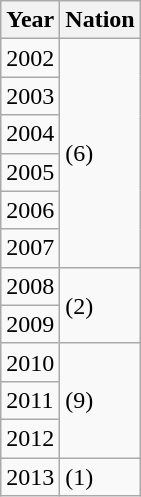<table class="wikitable sortable">
<tr>
<th>Year</th>
<th>Nation</th>
</tr>
<tr>
<td>2002</td>
<td rowspan="6"> (6)</td>
</tr>
<tr>
<td>2003</td>
</tr>
<tr>
<td>2004</td>
</tr>
<tr>
<td>2005</td>
</tr>
<tr>
<td>2006</td>
</tr>
<tr>
<td>2007</td>
</tr>
<tr>
<td>2008</td>
<td rowspan="2"> (2)</td>
</tr>
<tr>
<td>2009</td>
</tr>
<tr>
<td>2010</td>
<td rowspan="3"> (9)</td>
</tr>
<tr>
<td>2011</td>
</tr>
<tr>
<td>2012</td>
</tr>
<tr>
<td>2013</td>
<td> (1)</td>
</tr>
</table>
